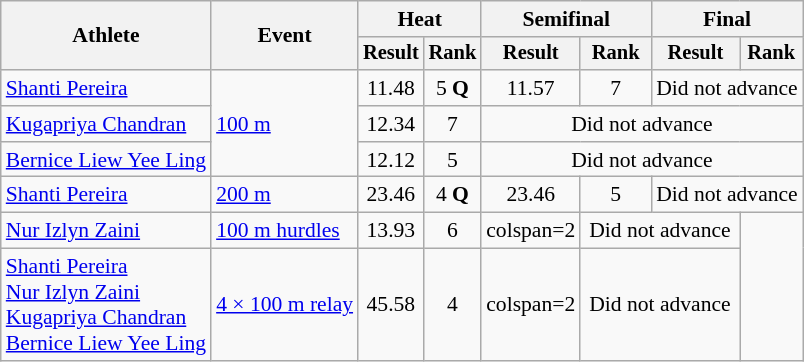<table class="wikitable" style="font-size:90%">
<tr>
<th rowspan=2>Athlete</th>
<th rowspan=2>Event</th>
<th colspan=2>Heat</th>
<th colspan=2>Semifinal</th>
<th colspan=2>Final</th>
</tr>
<tr style="font-size:95%">
<th>Result</th>
<th>Rank</th>
<th>Result</th>
<th>Rank</th>
<th>Result</th>
<th>Rank</th>
</tr>
<tr align=center>
<td align=left><a href='#'>Shanti Pereira</a></td>
<td align=left rowspan=3><a href='#'>100 m</a></td>
<td>11.48</td>
<td>5 <strong>Q</strong></td>
<td>11.57</td>
<td>7</td>
<td colspan=2>Did not advance</td>
</tr>
<tr align=center>
<td align=left><a href='#'>Kugapriya Chandran</a></td>
<td>12.34</td>
<td>7</td>
<td colspan=4>Did not advance</td>
</tr>
<tr align=center>
<td align=left><a href='#'>Bernice Liew Yee Ling</a></td>
<td>12.12</td>
<td>5</td>
<td colspan=4>Did not advance</td>
</tr>
<tr align=center>
<td align=left><a href='#'>Shanti Pereira</a></td>
<td align=left><a href='#'>200 m</a></td>
<td>23.46</td>
<td>4 <strong>Q</strong></td>
<td>23.46</td>
<td>5</td>
<td colspan=2>Did not advance</td>
</tr>
<tr align=center>
<td align=left><a href='#'>Nur Izlyn Zaini</a></td>
<td align=left><a href='#'>100 m hurdles</a></td>
<td>13.93</td>
<td>6</td>
<td>colspan=2 </td>
<td colspan=2>Did not advance</td>
</tr>
<tr align=center>
<td align=left><a href='#'>Shanti Pereira</a><br><a href='#'>Nur Izlyn Zaini</a><br><a href='#'>Kugapriya Chandran</a><br><a href='#'>Bernice Liew Yee Ling</a></td>
<td align=left><a href='#'>4 × 100 m relay</a></td>
<td>45.58</td>
<td>4</td>
<td>colspan=2 </td>
<td colspan=2>Did not advance</td>
</tr>
</table>
